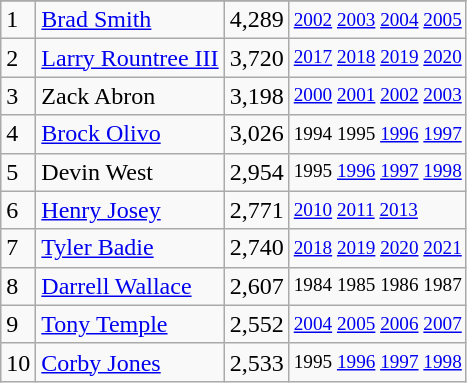<table class="wikitable">
<tr>
</tr>
<tr>
<td>1</td>
<td><a href='#'>Brad Smith</a></td>
<td>4,289</td>
<td style="font-size:80%;"><a href='#'>2002</a> <a href='#'>2003</a> <a href='#'>2004</a> <a href='#'>2005</a></td>
</tr>
<tr>
<td>2</td>
<td><a href='#'>Larry Rountree III</a></td>
<td>3,720</td>
<td style="font-size:80%;"><a href='#'>2017</a> <a href='#'>2018</a> <a href='#'>2019</a> <a href='#'>2020</a></td>
</tr>
<tr>
<td>3</td>
<td>Zack Abron</td>
<td>3,198</td>
<td style="font-size:80%;"><a href='#'>2000</a> <a href='#'>2001</a> <a href='#'>2002</a> <a href='#'>2003</a></td>
</tr>
<tr>
<td>4</td>
<td><a href='#'>Brock Olivo</a></td>
<td>3,026</td>
<td style="font-size:80%;">1994 1995 <a href='#'>1996</a> <a href='#'>1997</a></td>
</tr>
<tr>
<td>5</td>
<td>Devin West</td>
<td>2,954</td>
<td style="font-size:80%;">1995 <a href='#'>1996</a> <a href='#'>1997</a> <a href='#'>1998</a></td>
</tr>
<tr>
<td>6</td>
<td><a href='#'>Henry Josey</a></td>
<td>2,771</td>
<td style="font-size:80%;"><a href='#'>2010</a> <a href='#'>2011</a> <a href='#'>2013</a></td>
</tr>
<tr>
<td>7</td>
<td><a href='#'>Tyler Badie</a></td>
<td>2,740</td>
<td style="font-size:80%;"><a href='#'>2018</a> <a href='#'>2019</a> <a href='#'>2020</a> <a href='#'>2021</a></td>
</tr>
<tr>
<td>8</td>
<td><a href='#'>Darrell Wallace</a></td>
<td>2,607</td>
<td style="font-size:80%;">1984 1985 1986 1987</td>
</tr>
<tr>
<td>9</td>
<td><a href='#'>Tony Temple</a></td>
<td>2,552</td>
<td style="font-size:80%;"><a href='#'>2004</a> <a href='#'>2005</a> <a href='#'>2006</a> <a href='#'>2007</a></td>
</tr>
<tr>
<td>10</td>
<td><a href='#'>Corby Jones</a></td>
<td>2,533</td>
<td style="font-size:80%;">1995 <a href='#'>1996</a> <a href='#'>1997</a> <a href='#'>1998</a></td>
</tr>
</table>
